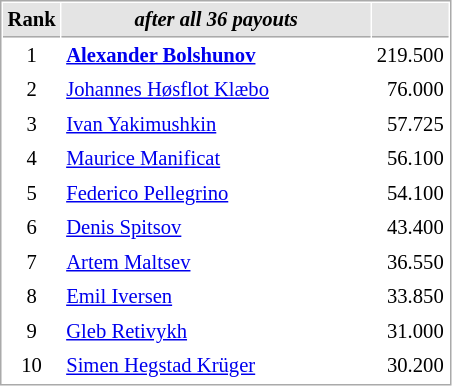<table cellspacing="1" cellpadding="3" style="border:1px solid #AAAAAA;font-size:86%">
<tr style="background-color: #E4E4E4;">
<th style="border-bottom:1px solid #AAAAAA" width=10>Rank</th>
<th style="border-bottom:1px solid #AAAAAA" width=200><em>after all 36 payouts</em></th>
<th style="border-bottom:1px solid #AAAAAA" width=20 align=right></th>
</tr>
<tr>
<td align=center>1</td>
<td> <strong><a href='#'>Alexander Bolshunov</a></strong></td>
<td align=right>219.500</td>
</tr>
<tr>
<td align=center>2</td>
<td> <a href='#'>Johannes Høsflot Klæbo</a></td>
<td align=right>76.000</td>
</tr>
<tr>
<td align=center>3</td>
<td> <a href='#'>Ivan Yakimushkin</a></td>
<td align=right>57.725</td>
</tr>
<tr>
<td align=center>4</td>
<td> <a href='#'>Maurice Manificat</a></td>
<td align=right>56.100</td>
</tr>
<tr>
<td align=center>5</td>
<td> <a href='#'>Federico Pellegrino</a></td>
<td align=right>54.100</td>
</tr>
<tr>
<td align=center>6</td>
<td> <a href='#'>Denis Spitsov</a></td>
<td align=right>43.400</td>
</tr>
<tr>
<td align=center>7</td>
<td> <a href='#'>Artem Maltsev</a></td>
<td align=right>36.550</td>
</tr>
<tr>
<td align=center>8</td>
<td> <a href='#'>Emil Iversen</a></td>
<td align=right>33.850</td>
</tr>
<tr>
<td align=center>9</td>
<td> <a href='#'>Gleb Retivykh</a></td>
<td align=right>31.000</td>
</tr>
<tr>
<td align=center>10</td>
<td> <a href='#'>Simen Hegstad Krüger</a></td>
<td align=right>30.200</td>
</tr>
</table>
